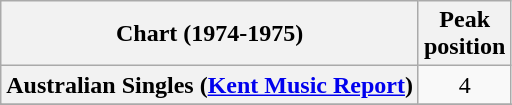<table class="wikitable plainrowheaders" style="text-align:center">
<tr>
<th>Chart (1974-1975)</th>
<th>Peak<br>position</th>
</tr>
<tr>
<th scope="row">Australian Singles (<a href='#'>Kent Music Report</a>)</th>
<td>4</td>
</tr>
<tr>
</tr>
<tr>
</tr>
<tr>
</tr>
<tr>
</tr>
<tr>
</tr>
<tr>
</tr>
</table>
